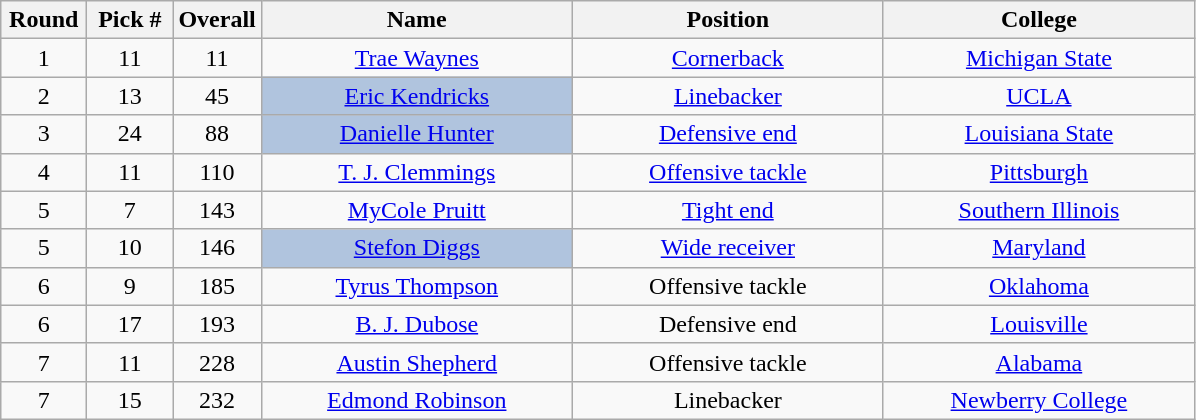<table class="wikitable sortable" style="text-align:center">
<tr>
<th width=50px>Round</th>
<th width=50px>Pick #</th>
<th width=50px>Overall</th>
<th width=200px>Name</th>
<th width=200px>Position</th>
<th width=200px>College</th>
</tr>
<tr>
<td>1</td>
<td>11</td>
<td>11</td>
<td><a href='#'>Trae Waynes</a></td>
<td><a href='#'>Cornerback</a></td>
<td><a href='#'>Michigan State</a></td>
</tr>
<tr>
<td>2</td>
<td>13</td>
<td>45</td>
<td bgcolor=lightsteelblue><a href='#'>Eric Kendricks</a></td>
<td><a href='#'>Linebacker</a></td>
<td><a href='#'>UCLA</a></td>
</tr>
<tr>
<td>3</td>
<td>24</td>
<td>88</td>
<td bgcolor=lightsteelblue><a href='#'>Danielle Hunter</a></td>
<td><a href='#'>Defensive end</a></td>
<td><a href='#'>Louisiana State</a></td>
</tr>
<tr>
<td>4</td>
<td>11</td>
<td>110</td>
<td><a href='#'>T. J. Clemmings</a></td>
<td><a href='#'>Offensive tackle</a></td>
<td><a href='#'>Pittsburgh</a></td>
</tr>
<tr>
<td>5</td>
<td>7</td>
<td>143</td>
<td><a href='#'>MyCole Pruitt</a></td>
<td><a href='#'>Tight end</a></td>
<td><a href='#'>Southern Illinois</a></td>
</tr>
<tr>
<td>5</td>
<td>10</td>
<td>146</td>
<td bgcolor=lightsteelblue><a href='#'>Stefon Diggs</a></td>
<td><a href='#'>Wide receiver</a></td>
<td><a href='#'>Maryland</a></td>
</tr>
<tr>
<td>6</td>
<td>9</td>
<td>185</td>
<td><a href='#'>Tyrus Thompson</a></td>
<td>Offensive tackle</td>
<td><a href='#'>Oklahoma</a></td>
</tr>
<tr>
<td>6</td>
<td>17</td>
<td>193</td>
<td><a href='#'>B. J. Dubose</a></td>
<td>Defensive end</td>
<td><a href='#'>Louisville</a></td>
</tr>
<tr>
<td>7</td>
<td>11</td>
<td>228</td>
<td><a href='#'>Austin Shepherd</a></td>
<td>Offensive tackle</td>
<td><a href='#'>Alabama</a></td>
</tr>
<tr>
<td>7</td>
<td>15</td>
<td>232</td>
<td><a href='#'>Edmond Robinson</a></td>
<td>Linebacker</td>
<td><a href='#'>Newberry College</a></td>
</tr>
</table>
